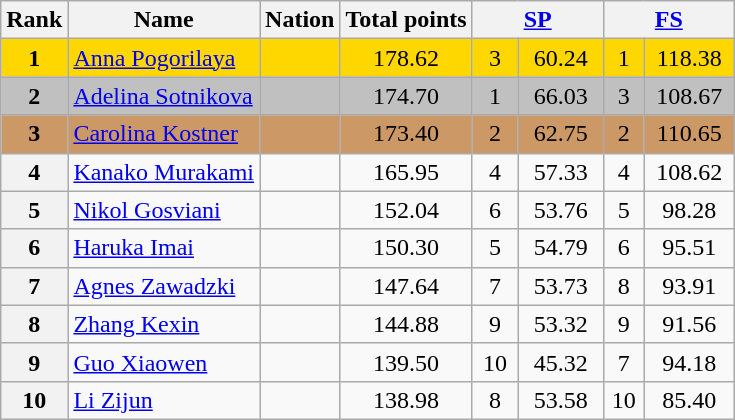<table class="wikitable sortable">
<tr>
<th>Rank</th>
<th>Name</th>
<th>Nation</th>
<th>Total points</th>
<th colspan="2" width="80px"><a href='#'>SP</a></th>
<th colspan="2" width="80px"><a href='#'>FS</a></th>
</tr>
<tr bgcolor="gold">
<td align="center"><strong>1</strong></td>
<td><a href='#'>Anna Pogorilaya</a></td>
<td></td>
<td align="center">178.62</td>
<td align="center">3</td>
<td align="center">60.24</td>
<td align="center">1</td>
<td align="center">118.38</td>
</tr>
<tr bgcolor="silver">
<td align="center"><strong>2</strong></td>
<td><a href='#'>Adelina Sotnikova</a></td>
<td></td>
<td align="center">174.70</td>
<td align="center">1</td>
<td align="center">66.03</td>
<td align="center">3</td>
<td align="center">108.67</td>
</tr>
<tr bgcolor="cc9966">
<td align="center"><strong>3</strong></td>
<td><a href='#'>Carolina Kostner</a></td>
<td></td>
<td align="center">173.40</td>
<td align="center">2</td>
<td align="center">62.75</td>
<td align="center">2</td>
<td align="center">110.65</td>
</tr>
<tr>
<th>4</th>
<td><a href='#'>Kanako Murakami</a></td>
<td></td>
<td align="center">165.95</td>
<td align="center">4</td>
<td align="center">57.33</td>
<td align="center">4</td>
<td align="center">108.62</td>
</tr>
<tr>
<th>5</th>
<td><a href='#'>Nikol Gosviani</a></td>
<td></td>
<td align="center">152.04</td>
<td align="center">6</td>
<td align="center">53.76</td>
<td align="center">5</td>
<td align="center">98.28</td>
</tr>
<tr>
<th>6</th>
<td><a href='#'>Haruka Imai</a></td>
<td></td>
<td align="center">150.30</td>
<td align="center">5</td>
<td align="center">54.79</td>
<td align="center">6</td>
<td align="center">95.51</td>
</tr>
<tr>
<th>7</th>
<td><a href='#'>Agnes Zawadzki</a></td>
<td></td>
<td align="center">147.64</td>
<td align="center">7</td>
<td align="center">53.73</td>
<td align="center">8</td>
<td align="center">93.91</td>
</tr>
<tr>
<th>8</th>
<td><a href='#'>Zhang Kexin</a></td>
<td></td>
<td align="center">144.88</td>
<td align="center">9</td>
<td align="center">53.32</td>
<td align="center">9</td>
<td align="center">91.56</td>
</tr>
<tr>
<th>9</th>
<td><a href='#'>Guo Xiaowen</a></td>
<td></td>
<td align="center">139.50</td>
<td align="center">10</td>
<td align="center">45.32</td>
<td align="center">7</td>
<td align="center">94.18</td>
</tr>
<tr>
<th>10</th>
<td><a href='#'>Li Zijun</a></td>
<td></td>
<td align="center">138.98</td>
<td align="center">8</td>
<td align="center">53.58</td>
<td align="center">10</td>
<td align="center">85.40</td>
</tr>
</table>
